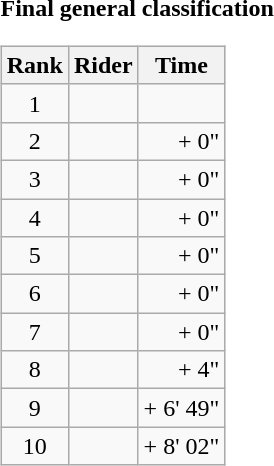<table>
<tr>
<td><strong>Final general classification</strong><br><table class="wikitable">
<tr>
<th scope="col">Rank</th>
<th scope="col">Rider</th>
<th scope="col">Time</th>
</tr>
<tr>
<td style="text-align:center;">1</td>
<td></td>
<td style="text-align:right;"></td>
</tr>
<tr>
<td style="text-align:center;">2</td>
<td></td>
<td style="text-align:right;">+ 0"</td>
</tr>
<tr>
<td style="text-align:center;">3</td>
<td></td>
<td style="text-align:right;">+ 0"</td>
</tr>
<tr>
<td style="text-align:center;">4</td>
<td></td>
<td style="text-align:right;">+ 0"</td>
</tr>
<tr>
<td style="text-align:center;">5</td>
<td></td>
<td style="text-align:right;">+ 0"</td>
</tr>
<tr>
<td style="text-align:center;">6</td>
<td></td>
<td style="text-align:right;">+ 0"</td>
</tr>
<tr>
<td style="text-align:center;">7</td>
<td></td>
<td style="text-align:right;">+ 0"</td>
</tr>
<tr>
<td style="text-align:center;">8</td>
<td></td>
<td style="text-align:right;">+ 4"</td>
</tr>
<tr>
<td style="text-align:center;">9</td>
<td></td>
<td style="text-align:right;">+ 6' 49"</td>
</tr>
<tr>
<td style="text-align:center;">10</td>
<td></td>
<td style="text-align:right;">+ 8' 02"</td>
</tr>
</table>
</td>
</tr>
</table>
